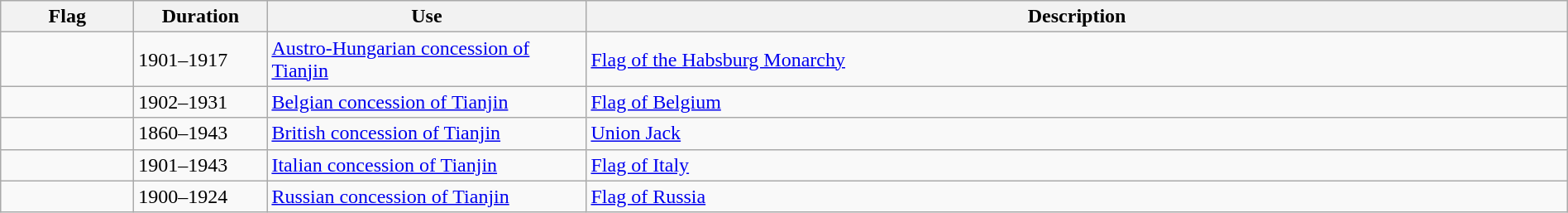<table class="wikitable" width="100%">
<tr>
<th style="width:100px;">Flag</th>
<th style="width:100px;">Duration</th>
<th style="width:250px;">Use</th>
<th style="min-width:250px">Description</th>
</tr>
<tr>
<td></td>
<td>1901–1917</td>
<td><a href='#'>Austro-Hungarian concession of Tianjin</a></td>
<td><a href='#'>Flag of the Habsburg Monarchy</a></td>
</tr>
<tr>
<td></td>
<td>1902–1931</td>
<td><a href='#'>Belgian concession of Tianjin</a></td>
<td><a href='#'>Flag of Belgium</a></td>
</tr>
<tr>
<td></td>
<td>1860–1943</td>
<td><a href='#'>British concession of Tianjin</a></td>
<td><a href='#'>Union Jack</a></td>
</tr>
<tr>
<td></td>
<td>1901–1943</td>
<td><a href='#'>Italian concession of Tianjin</a></td>
<td><a href='#'>Flag of Italy</a></td>
</tr>
<tr>
<td></td>
<td>1900–1924</td>
<td><a href='#'>Russian concession of Tianjin</a></td>
<td><a href='#'>Flag of Russia</a></td>
</tr>
</table>
